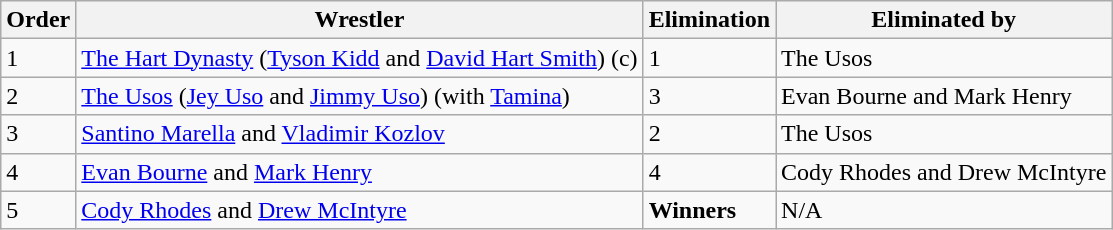<table class="wikitable" border="1">
<tr>
<th>Order</th>
<th>Wrestler</th>
<th>Elimination</th>
<th>Eliminated by</th>
</tr>
<tr>
<td>1</td>
<td><a href='#'>The Hart Dynasty</a> (<a href='#'>Tyson Kidd</a> and <a href='#'>David Hart Smith</a>) (c)</td>
<td>1</td>
<td>The Usos</td>
</tr>
<tr>
<td>2</td>
<td><a href='#'>The Usos</a> (<a href='#'>Jey Uso</a> and <a href='#'>Jimmy Uso</a>) (with <a href='#'>Tamina</a>)</td>
<td>3</td>
<td>Evan Bourne and Mark Henry</td>
</tr>
<tr>
<td>3</td>
<td><a href='#'>Santino Marella</a> and <a href='#'>Vladimir Kozlov</a></td>
<td>2</td>
<td>The Usos</td>
</tr>
<tr>
<td>4</td>
<td><a href='#'>Evan Bourne</a> and <a href='#'>Mark Henry</a></td>
<td>4</td>
<td>Cody Rhodes and Drew McIntyre</td>
</tr>
<tr>
<td>5</td>
<td><a href='#'>Cody Rhodes</a> and <a href='#'>Drew McIntyre</a></td>
<td><strong>Winners</strong></td>
<td>N/A</td>
</tr>
</table>
